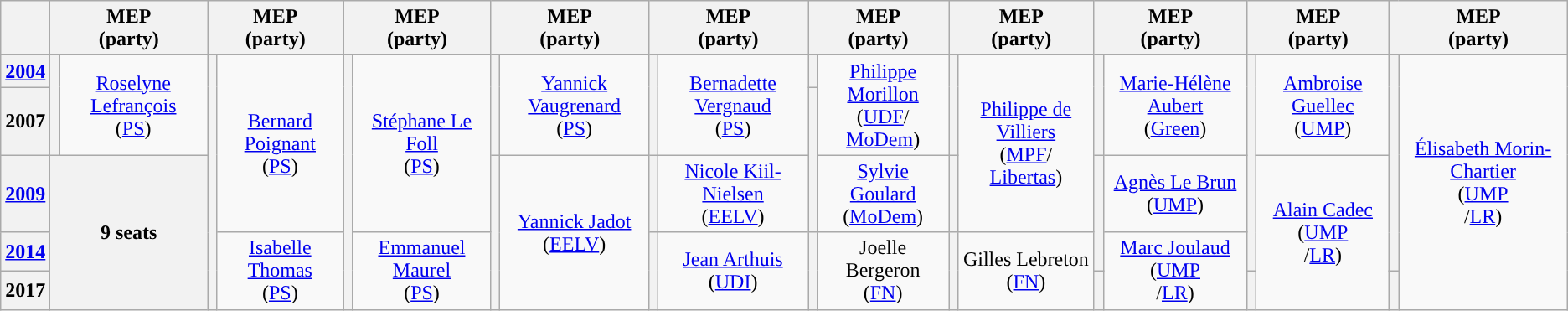<table class="wikitable" style="text-align:center">
<tr>
<th></th>
<th colspan=2>MEP<br>(party)</th>
<th colspan=2>MEP<br>(party)</th>
<th colspan=2>MEP<br>(party)</th>
<th colspan=2>MEP<br>(party)</th>
<th colspan=2>MEP<br>(party)</th>
<th colspan=2>MEP<br>(party)</th>
<th colspan=2>MEP<br>(party)</th>
<th colspan=2>MEP<br>(party)</th>
<th colspan=2>MEP<br>(party)</th>
<th colspan=2>MEP<br>(party)</th>
</tr>
<tr>
<th><a href='#'>2004</a></th>
<th rowspan=2 style="background-color: "></th>
<td rowspan=2><a href='#'>Roselyne Lefrançois</a><br>(<a href='#'>PS</a>)</td>
<th rowspan=5 style="background-color: "></th>
<td rowspan=3><a href='#'>Bernard Poignant</a><br>(<a href='#'>PS</a>)</td>
<th rowspan=5 style="background-color: "></th>
<td rowspan=3><a href='#'>Stéphane Le Foll</a><br>(<a href='#'>PS</a>)</td>
<th rowspan=2 style="background-color: "></th>
<td rowspan=2><a href='#'>Yannick Vaugrenard</a><br>(<a href='#'>PS</a>)</td>
<th rowspan=2 style="background-color: "></th>
<td rowspan=2><a href='#'>Bernadette Vergnaud</a><br>(<a href='#'>PS</a>)</td>
<th rowspan=1 style="background-color: "></th>
<td rowspan=2><a href='#'>Philippe Morillon</a><br>(<a href='#'>UDF</a>/<br><a href='#'>MoDem</a>)</td>
<th rowspan=2 style="background-color: "></th>
<td rowspan=3><a href='#'>Philippe de Villiers</a><br>(<a href='#'>MPF</a>/<br><a href='#'>Libertas</a>)</td>
<th rowspan=2 style="background-color: "></th>
<td rowspan=2><a href='#'>Marie-Hélène Aubert</a><br>(<a href='#'>Green</a>)</td>
<th rowspan=4 style="background-color: "></th>
<td rowspan=2><a href='#'>Ambroise Guellec</a><br>(<a href='#'>UMP</a>)</td>
<th rowspan=4 style="background-color: "></th>
<td rowspan=5><a href='#'>Élisabeth Morin-Chartier</a><br>(<a href='#'>UMP</a><br>/<a href='#'>LR</a>)</td>
</tr>
<tr>
<th>2007</th>
<th rowspan=2 style="background-color: "></th>
</tr>
<tr>
<th><a href='#'>2009</a></th>
<th colspan=2; rowspan=3>9 seats</th>
<th rowspan=3 style="background-color: "></th>
<td rowspan=3><a href='#'>Yannick Jadot</a><br>(<a href='#'>EELV</a>)</td>
<th rowspan=1 style="background-color: "></th>
<td rowspan=1><a href='#'>Nicole Kiil-Nielsen</a><br>(<a href='#'>EELV</a>)</td>
<td rowspan=1><a href='#'>Sylvie Goulard</a><br>(<a href='#'>MoDem</a>)</td>
<th rowspan=1 style="background-color: "></th>
<th rowspan=2 style="background-color: "></th>
<td rowspan=1><a href='#'>Agnès Le Brun</a><br>(<a href='#'>UMP</a>)</td>
<td rowspan=3><a href='#'>Alain Cadec</a><br>(<a href='#'>UMP</a><br>/<a href='#'>LR</a>)</td>
</tr>
<tr>
<th><a href='#'>2014</a></th>
<td rowspan=2><a href='#'>Isabelle Thomas</a><br>(<a href='#'>PS</a>)</td>
<td rowspan=2><a href='#'>Emmanuel Maurel</a><br>(<a href='#'>PS</a>)</td>
<th rowspan=2 style="background-color: "></th>
<td rowspan=2><a href='#'>Jean Arthuis</a><br>(<a href='#'>UDI</a>)</td>
<th rowspan=2 style="background-color: "></th>
<td rowspan=2>Joelle Bergeron<br>(<a href='#'>FN</a>)</td>
<th rowspan=2 style="background-color: "></th>
<td rowspan=2>Gilles Lebreton<br>(<a href='#'>FN</a>)</td>
<td rowspan=2><a href='#'>Marc Joulaud</a><br>(<a href='#'>UMP</a><br>/<a href='#'>LR</a>)</td>
</tr>
<tr>
<th>2017</th>
<th rowspan=1 style="background-color: "></th>
<th rowspan=1 style="background-color: "></th>
<th rowspan=1 style="background-color: "></th>
</tr>
</table>
